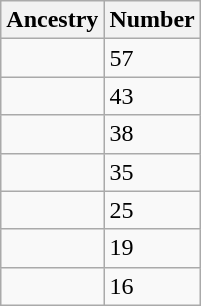<table style="float: right;" class="wikitable sortable">
<tr>
<th>Ancestry</th>
<th>Number</th>
</tr>
<tr>
<td></td>
<td>57</td>
</tr>
<tr>
<td></td>
<td>43</td>
</tr>
<tr>
<td></td>
<td>38</td>
</tr>
<tr>
<td></td>
<td>35</td>
</tr>
<tr>
<td></td>
<td>25</td>
</tr>
<tr>
<td></td>
<td>19</td>
</tr>
<tr>
<td></td>
<td>16</td>
</tr>
</table>
